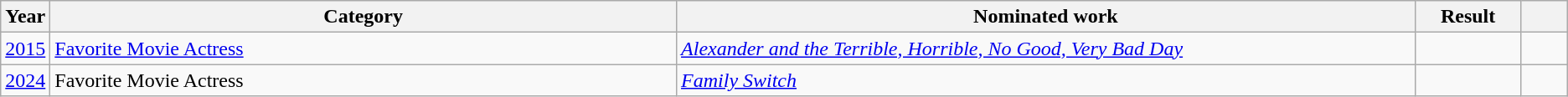<table class="wikitable sortable">
<tr>
<th scope="col" style="width:1em;">Year</th>
<th scope="col" style="width:33em;">Category</th>
<th scope="col" style="width:39em;">Nominated work</th>
<th scope="col" style="width:5em;">Result</th>
<th scope="col" style="width:2em;" class="unsortable"></th>
</tr>
<tr>
<td><a href='#'>2015</a></td>
<td><a href='#'>Favorite Movie Actress</a></td>
<td><em><a href='#'>Alexander and the Terrible, Horrible, No Good, Very Bad Day</a></em></td>
<td></td>
<td></td>
</tr>
<tr>
<td><a href='#'>2024</a></td>
<td>Favorite Movie Actress</td>
<td><em><a href='#'>Family Switch</a></em></td>
<td></td>
<td style="text-align:center;"></td>
</tr>
</table>
